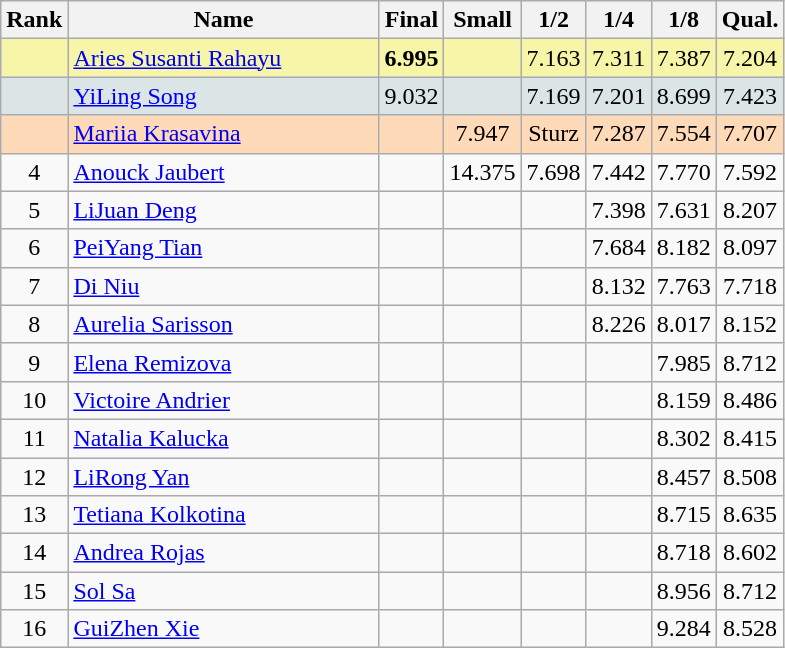<table class="wikitable sortable" style="text-align:center">
<tr>
<th>Rank</th>
<th width="200">Name</th>
<th width="35">Final</th>
<th width="35">Small</th>
<th width="35">1/2</th>
<th width="35">1/4</th>
<th width="35">1/8</th>
<th width="35">Qual.</th>
</tr>
<tr bgcolor="#F7F6A8">
<td></td>
<td align="left"> <a href='#'>Aries Susanti Rahayu</a></td>
<td><strong>6.995</strong></td>
<td></td>
<td>7.163</td>
<td>7.311</td>
<td>7.387</td>
<td>7.204</td>
</tr>
<tr bgcolor="#DCE5E5">
<td></td>
<td align="left"> <a href='#'>YiLing Song</a></td>
<td>9.032</td>
<td></td>
<td>7.169</td>
<td>7.201</td>
<td>8.699</td>
<td>7.423</td>
</tr>
<tr bgcolor="#FFDAB9">
<td></td>
<td align="left"> <a href='#'>Mariia Krasavina</a></td>
<td></td>
<td>7.947</td>
<td>Sturz</td>
<td>7.287</td>
<td>7.554</td>
<td>7.707</td>
</tr>
<tr>
<td>4</td>
<td align="left"> <a href='#'>Anouck Jaubert</a></td>
<td></td>
<td>14.375</td>
<td>7.698</td>
<td>7.442</td>
<td>7.770</td>
<td>7.592</td>
</tr>
<tr>
<td>5</td>
<td align="left"> <a href='#'>LiJuan Deng</a></td>
<td></td>
<td></td>
<td></td>
<td>7.398</td>
<td>7.631</td>
<td>8.207</td>
</tr>
<tr>
<td>6</td>
<td align="left"> <a href='#'>PeiYang Tian</a></td>
<td></td>
<td></td>
<td></td>
<td>7.684</td>
<td>8.182</td>
<td>8.097</td>
</tr>
<tr>
<td>7</td>
<td align="left"> <a href='#'>Di Niu</a></td>
<td></td>
<td></td>
<td></td>
<td>8.132</td>
<td>7.763</td>
<td>7.718</td>
</tr>
<tr>
<td>8</td>
<td align="left"> <a href='#'>Aurelia Sarisson</a></td>
<td></td>
<td></td>
<td></td>
<td>8.226</td>
<td>8.017</td>
<td>8.152</td>
</tr>
<tr>
<td>9</td>
<td align="left"> <a href='#'>Elena Remizova</a></td>
<td></td>
<td></td>
<td></td>
<td></td>
<td>7.985</td>
<td>8.712</td>
</tr>
<tr>
<td>10</td>
<td align="left"> <a href='#'>Victoire Andrier</a></td>
<td></td>
<td></td>
<td></td>
<td></td>
<td>8.159</td>
<td>8.486</td>
</tr>
<tr>
<td>11</td>
<td align="left"> <a href='#'>Natalia Kalucka</a></td>
<td></td>
<td></td>
<td></td>
<td></td>
<td>8.302</td>
<td>8.415</td>
</tr>
<tr>
<td>12</td>
<td align="left"> <a href='#'>LiRong Yan</a></td>
<td></td>
<td></td>
<td></td>
<td></td>
<td>8.457</td>
<td>8.508</td>
</tr>
<tr>
<td>13</td>
<td align="left"> <a href='#'>Tetiana Kolkotina</a></td>
<td></td>
<td></td>
<td></td>
<td></td>
<td>8.715</td>
<td>8.635</td>
</tr>
<tr>
<td>14</td>
<td align="left"> <a href='#'>Andrea Rojas</a></td>
<td></td>
<td></td>
<td></td>
<td></td>
<td>8.718</td>
<td>8.602</td>
</tr>
<tr>
<td>15</td>
<td align="left"> <a href='#'>Sol Sa</a></td>
<td></td>
<td></td>
<td></td>
<td></td>
<td>8.956</td>
<td>8.712</td>
</tr>
<tr>
<td>16</td>
<td align="left"> <a href='#'>GuiZhen Xie</a></td>
<td></td>
<td></td>
<td></td>
<td></td>
<td>9.284</td>
<td>8.528</td>
</tr>
</table>
